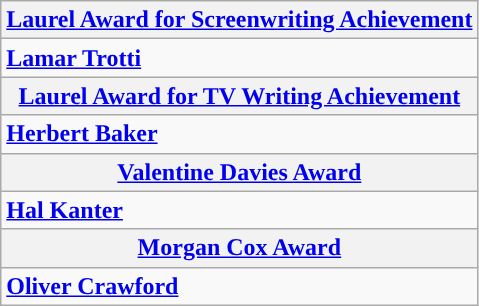<table class="wikitable" style="width=">
<tr>
<th colspan="2" style="background:"><a href='#'>Laurel Award for Screenwriting Achievement</a></th>
</tr>
<tr>
<td colspan="2" style="vertical-align:top;"><strong><a href='#'>Lamar Trotti</a></strong></td>
</tr>
<tr>
<th colspan="2" style="background:"><a href='#'>Laurel Award for TV Writing Achievement</a></th>
</tr>
<tr>
<td colspan="2" style="vertical-align:top;"><strong><a href='#'>Herbert Baker</a></strong></td>
</tr>
<tr>
<th colspan="2" style="background:"><a href='#'>Valentine Davies Award</a></th>
</tr>
<tr>
<td colspan="2" style="vertical-align:top;"><strong><a href='#'>Hal Kanter</a></strong></td>
</tr>
<tr>
<th colspan="2" style="background:"><a href='#'>Morgan Cox Award</a></th>
</tr>
<tr>
<td colspan="2" style="vertical-align:top;"><strong><a href='#'>Oliver Crawford</a></strong></td>
</tr>
</table>
